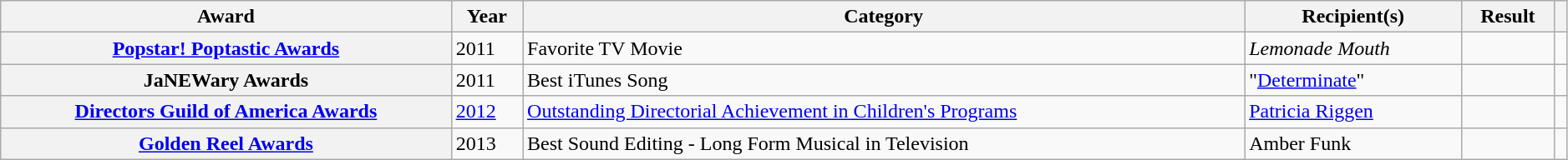<table class="wikitable sortable plainrowheaders" style="width: 99%;">
<tr>
<th scope="col">Award</th>
<th scope="col">Year</th>
<th scope="col">Category</th>
<th scope="col">Recipient(s)</th>
<th scope="col">Result</th>
<th scope="col" class="unsortable"></th>
</tr>
<tr>
<th scope="row"><a href='#'>Popstar! Poptastic Awards</a></th>
<td>2011</td>
<td>Favorite TV Movie</td>
<td><em>Lemonade Mouth</em></td>
<td></td>
<td align="center"></td>
</tr>
<tr>
<th scope="row">JaNEWary Awards</th>
<td>2011</td>
<td>Best iTunes Song</td>
<td>"<a href='#'>Determinate</a>"</td>
<td></td>
<td rowspan="1" align="center"></td>
</tr>
<tr>
<th scope="row"><a href='#'>Directors Guild of America Awards</a></th>
<td><a href='#'>2012</a></td>
<td><a href='#'>Outstanding Directorial Achievement in Children's Programs</a></td>
<td><a href='#'>Patricia Riggen</a></td>
<td></td>
<td align="center"></td>
</tr>
<tr>
<th scope="row"><a href='#'>Golden Reel Awards</a></th>
<td>2013</td>
<td>Best Sound Editing - Long Form Musical in Television</td>
<td>Amber Funk</td>
<td></td>
<td align="center"></td>
</tr>
</table>
